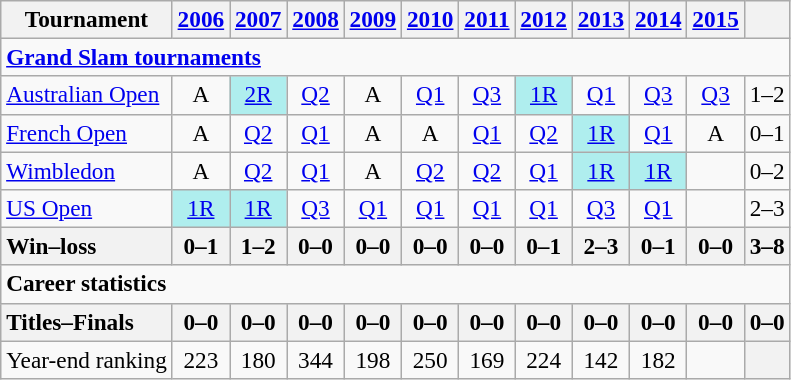<table class=wikitable style=text-align:center;font-size:97%>
<tr>
<th>Tournament</th>
<th><a href='#'>2006</a></th>
<th><a href='#'>2007</a></th>
<th><a href='#'>2008</a></th>
<th><a href='#'>2009</a></th>
<th><a href='#'>2010</a></th>
<th><a href='#'>2011</a></th>
<th><a href='#'>2012</a></th>
<th><a href='#'>2013</a></th>
<th><a href='#'>2014</a></th>
<th><a href='#'>2015</a></th>
<th></th>
</tr>
<tr>
<td colspan=15 align=left><a href='#'><strong>Grand Slam tournaments</strong></a></td>
</tr>
<tr>
<td align=left><a href='#'>Australian Open</a></td>
<td>A</td>
<td bgcolor=afeeee><a href='#'>2R</a></td>
<td><a href='#'>Q2</a></td>
<td>A</td>
<td><a href='#'>Q1</a></td>
<td><a href='#'>Q3</a></td>
<td bgcolor=afeeee><a href='#'>1R</a></td>
<td><a href='#'>Q1</a></td>
<td><a href='#'>Q3</a></td>
<td><a href='#'>Q3</a></td>
<td>1–2</td>
</tr>
<tr>
<td align=left><a href='#'>French Open</a></td>
<td>A</td>
<td><a href='#'>Q2</a></td>
<td><a href='#'>Q1</a></td>
<td>A</td>
<td>A</td>
<td><a href='#'>Q1</a></td>
<td><a href='#'>Q2</a></td>
<td bgcolor=afeeee><a href='#'>1R</a></td>
<td><a href='#'>Q1</a></td>
<td>A</td>
<td>0–1</td>
</tr>
<tr>
<td align=left><a href='#'>Wimbledon</a></td>
<td>A</td>
<td><a href='#'>Q2</a></td>
<td><a href='#'>Q1</a></td>
<td>A</td>
<td><a href='#'>Q2</a></td>
<td><a href='#'>Q2</a></td>
<td><a href='#'>Q1</a></td>
<td bgcolor=afeeee><a href='#'>1R</a></td>
<td bgcolor=afeeee><a href='#'>1R</a></td>
<td></td>
<td>0–2</td>
</tr>
<tr>
<td align=left><a href='#'>US Open</a></td>
<td bgcolor=afeeee><a href='#'>1R</a></td>
<td bgcolor=afeeee><a href='#'>1R</a></td>
<td><a href='#'>Q3</a></td>
<td><a href='#'>Q1</a></td>
<td><a href='#'>Q1</a></td>
<td><a href='#'>Q1</a></td>
<td><a href='#'>Q1</a></td>
<td><a href='#'>Q3</a></td>
<td><a href='#'>Q1</a></td>
<td></td>
<td>2–3</td>
</tr>
<tr>
<th style=text-align:left>Win–loss</th>
<th>0–1</th>
<th>1–2</th>
<th>0–0</th>
<th>0–0</th>
<th>0–0</th>
<th>0–0</th>
<th>0–1</th>
<th>2–3</th>
<th>0–1</th>
<th>0–0</th>
<th>3–8</th>
</tr>
<tr>
<td colspan=15 align=left><strong>Career statistics</strong></td>
</tr>
<tr>
<th style=text-align:left>Titles–Finals</th>
<th>0–0</th>
<th>0–0</th>
<th>0–0</th>
<th>0–0</th>
<th>0–0</th>
<th>0–0</th>
<th>0–0</th>
<th>0–0</th>
<th>0–0</th>
<th>0–0</th>
<th>0–0</th>
</tr>
<tr>
<td align=left>Year-end ranking</td>
<td>223</td>
<td>180</td>
<td>344</td>
<td>198</td>
<td>250</td>
<td>169</td>
<td>224</td>
<td>142</td>
<td>182</td>
<td></td>
<th></th>
</tr>
</table>
